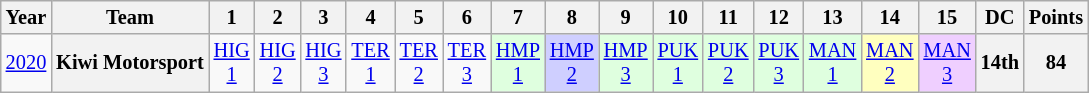<table class="wikitable" style="text-align:center; font-size:85%">
<tr>
<th>Year</th>
<th>Team</th>
<th>1</th>
<th>2</th>
<th>3</th>
<th>4</th>
<th>5</th>
<th>6</th>
<th>7</th>
<th>8</th>
<th>9</th>
<th>10</th>
<th>11</th>
<th>12</th>
<th>13</th>
<th>14</th>
<th>15</th>
<th>DC</th>
<th>Points</th>
</tr>
<tr>
<td><a href='#'>2020</a></td>
<th nowrap>Kiwi Motorsport</th>
<td><a href='#'>HIG<br>1</a></td>
<td><a href='#'>HIG<br>2</a></td>
<td><a href='#'>HIG<br>3</a></td>
<td><a href='#'>TER<br>1</a></td>
<td><a href='#'>TER<br>2</a></td>
<td><a href='#'>TER<br>3</a></td>
<td style="background:#DFFFDF;"><a href='#'>HMP<br>1</a><br></td>
<td style="background:#CFCFFF;"><a href='#'>HMP<br>2</a><br></td>
<td style="background:#DFFFDF;"><a href='#'>HMP<br>3</a><br></td>
<td style="background:#DFFFDF;"><a href='#'>PUK<br>1</a><br></td>
<td style="background:#DFFFDF;"><a href='#'>PUK<br>2</a><br></td>
<td style="background:#DFFFDF;"><a href='#'>PUK<br>3</a><br></td>
<td style="background:#DFFFDF;"><a href='#'>MAN<br>1</a><br></td>
<td style="background:#FFFFBF;"><a href='#'>MAN<br>2</a><br></td>
<td style="background:#EFCFFF;"><a href='#'>MAN<br>3</a><br></td>
<th>14th</th>
<th>84</th>
</tr>
</table>
